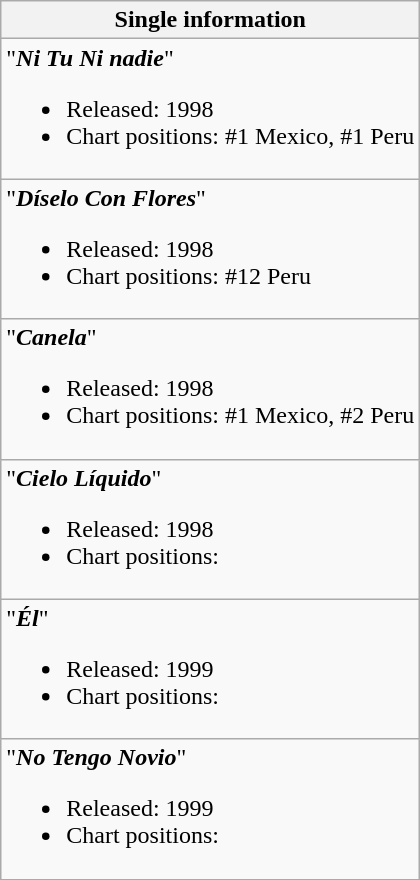<table class="wikitable">
<tr>
<th align="left">Single information</th>
</tr>
<tr>
<td align="left">"<strong><em>Ni Tu Ni nadie</em></strong>"<br><ul><li>Released:  1998</li><li>Chart positions: #1 Mexico, #1 Peru</li></ul></td>
</tr>
<tr>
<td align="left">"<strong><em>Díselo Con Flores</em></strong>"<br><ul><li>Released:  1998</li><li>Chart positions: #12 Peru</li></ul></td>
</tr>
<tr>
<td align="left">"<strong><em>Canela</em></strong>"<br><ul><li>Released:  1998</li><li>Chart positions: #1 Mexico, #2 Peru</li></ul></td>
</tr>
<tr>
<td align="left">"<strong><em>Cielo Líquido</em></strong>"<br><ul><li>Released:  1998</li><li>Chart positions:</li></ul></td>
</tr>
<tr>
<td align="left">"<strong><em>Él</em></strong>"<br><ul><li>Released:  1999</li><li>Chart positions:</li></ul></td>
</tr>
<tr>
<td align="left">"<strong><em>No Tengo Novio</em></strong>"<br><ul><li>Released:  1999</li><li>Chart positions:</li></ul></td>
</tr>
</table>
